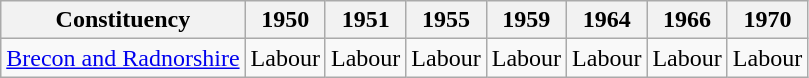<table class="wikitable">
<tr>
<th>Constituency</th>
<th>1950</th>
<th>1951</th>
<th>1955</th>
<th>1959</th>
<th>1964</th>
<th>1966</th>
<th>1970</th>
</tr>
<tr>
<td><a href='#'>Brecon and Radnorshire</a></td>
<td bgcolor=>Labour</td>
<td bgcolor=>Labour</td>
<td bgcolor=>Labour</td>
<td bgcolor=>Labour</td>
<td bgcolor=>Labour</td>
<td bgcolor=>Labour</td>
<td bgcolor=>Labour</td>
</tr>
</table>
